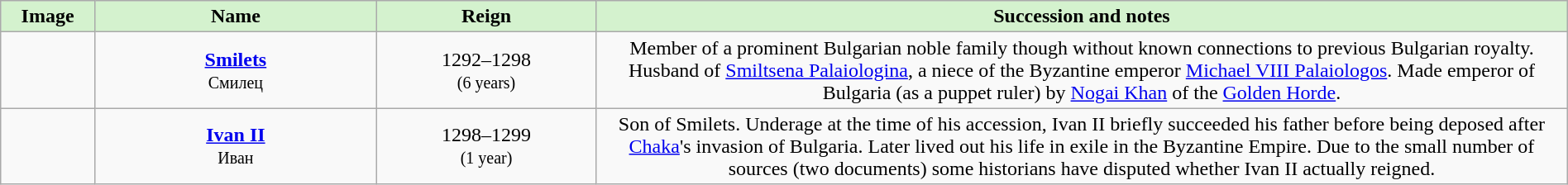<table class="wikitable" style="width:100%; text-align:center;">
<tr style="background:#D4F2CE;">
<th style="background:#D4F2CE; width:6%;">Image</th>
<th style="background:#D4F2CE; width:18%">Name</th>
<th style="background:#D4F2CE; width:14%;">Reign</th>
<th style="background:#D4F2CE; width:62%;">Succession and notes</th>
</tr>
<tr>
<td></td>
<td><strong><a href='#'>Smilets</a></strong><br><small>Смилец</small></td>
<td>1292–1298<br><small>(6 years)</small></td>
<td>Member of a prominent Bulgarian noble family though without known connections to previous Bulgarian royalty. Husband of <a href='#'>Smiltsena Palaiologina</a>, a niece of the Byzantine emperor <a href='#'>Michael VIII Palaiologos</a>. Made emperor of Bulgaria (as a puppet ruler) by <a href='#'>Nogai Khan</a> of the <a href='#'>Golden Horde</a>.</td>
</tr>
<tr>
<td></td>
<td><strong><a href='#'>Ivan II</a></strong><br><small>Иван</small></td>
<td>1298–1299<br><small>(1 year)</small></td>
<td>Son of Smilets. Underage at the time of his accession, Ivan II briefly succeeded his father before being deposed after <a href='#'>Chaka</a>'s invasion of Bulgaria. Later lived out his life in exile in the Byzantine Empire. Due to the small number of sources (two documents) some historians have disputed whether Ivan II actually reigned.</td>
</tr>
</table>
